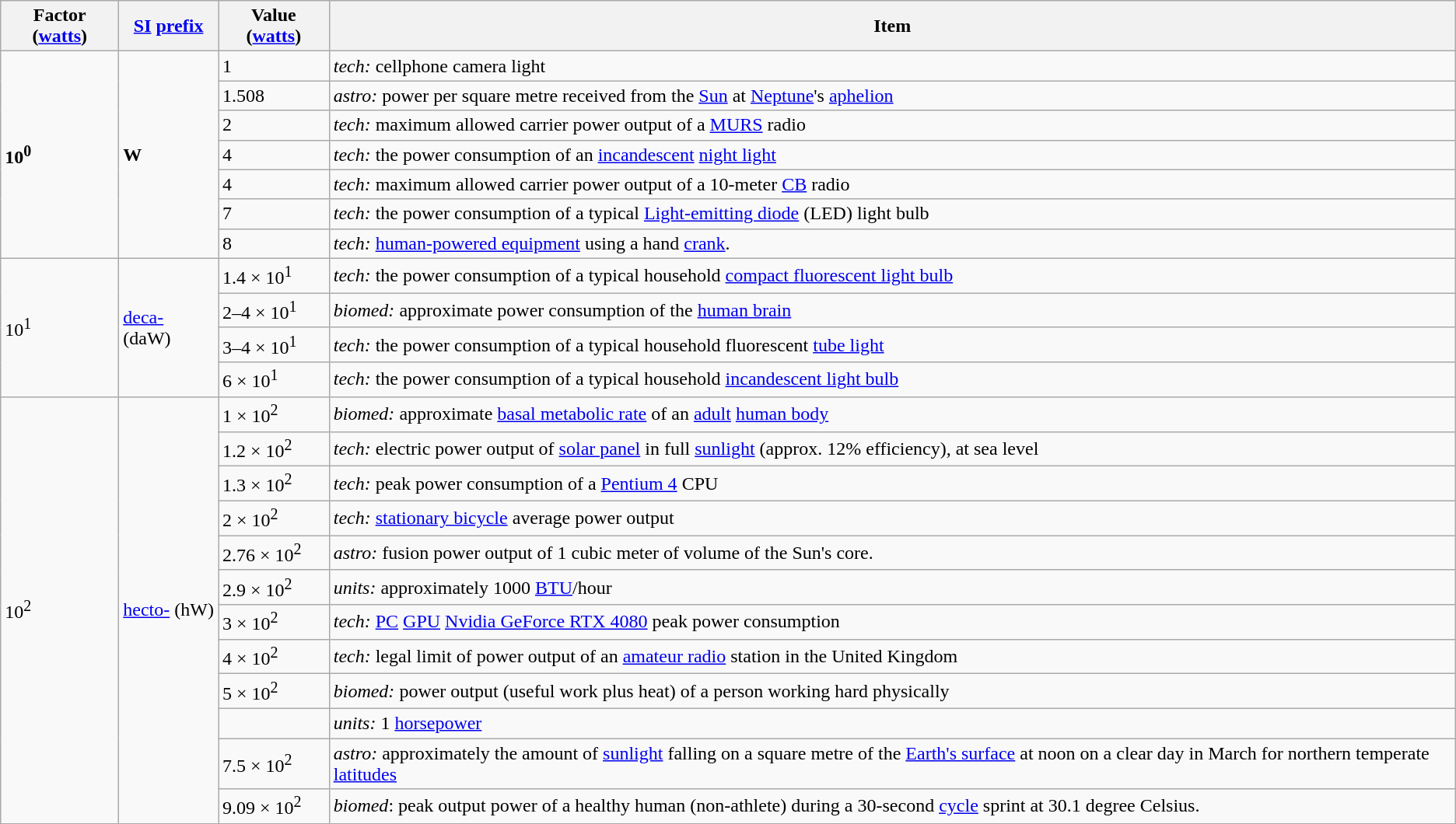<table class="wikitable">
<tr>
<th>Factor (<a href='#'>watts</a>)</th>
<th><a href='#'>SI</a> <a href='#'>prefix</a></th>
<th>Value (<a href='#'>watts</a>)</th>
<th>Item</th>
</tr>
<tr>
<td rowspan="7"><strong>10<sup>0</sup></strong></td>
<td rowspan="7"><strong>W</strong></td>
<td>1</td>
<td><em>tech:</em> cellphone camera light</td>
</tr>
<tr>
<td>1.508</td>
<td><em>astro:</em> power per square metre received from the <a href='#'>Sun</a> at <a href='#'>Neptune</a>'s <a href='#'>aphelion</a></td>
</tr>
<tr>
<td>2</td>
<td><em>tech:</em> maximum allowed carrier power output of a <a href='#'>MURS</a> radio</td>
</tr>
<tr>
<td>4</td>
<td><em>tech:</em> the power consumption of an <a href='#'>incandescent</a> <a href='#'>night light</a></td>
</tr>
<tr>
<td>4</td>
<td><em>tech:</em> maximum allowed carrier power output of a 10-meter <a href='#'>CB</a> radio</td>
</tr>
<tr>
<td>7</td>
<td><em>tech:</em> the power consumption of a typical <a href='#'>Light-emitting diode</a> (LED) light bulb</td>
</tr>
<tr>
<td>8</td>
<td><em>tech:</em> <a href='#'>human-powered equipment</a> using a hand <a href='#'>crank</a>.</td>
</tr>
<tr>
<td rowspan=4>10<sup>1</sup></td>
<td rowspan=4><a href='#'>deca-</a> (daW)</td>
<td>1.4 × 10<sup>1</sup></td>
<td><em>tech:</em> the power consumption of a typical household <a href='#'>compact fluorescent light bulb</a></td>
</tr>
<tr>
<td>2–4 × 10<sup>1</sup></td>
<td><em>biomed:</em> approximate power consumption of the <a href='#'>human brain</a></td>
</tr>
<tr>
<td>3–4 × 10<sup>1</sup></td>
<td><em>tech:</em> the power consumption of a typical household fluorescent <a href='#'>tube light</a></td>
</tr>
<tr>
<td>6 × 10<sup>1</sup></td>
<td><em>tech:</em> the power consumption of a typical household <a href='#'>incandescent light bulb</a></td>
</tr>
<tr>
<td rowspan="12">10<sup>2</sup></td>
<td rowspan="12"><a href='#'>hecto-</a> (hW)</td>
<td>1 × 10<sup>2</sup></td>
<td><em>biomed:</em> approximate <a href='#'>basal metabolic rate</a> of an <a href='#'>adult</a> <a href='#'>human body</a></td>
</tr>
<tr>
<td>1.2 × 10<sup>2</sup></td>
<td><em>tech:</em> electric power output of  <a href='#'>solar panel</a> in full <a href='#'>sunlight</a> (approx. 12% efficiency), at sea level</td>
</tr>
<tr>
<td>1.3 × 10<sup>2</sup></td>
<td><em>tech:</em> peak power consumption of a <a href='#'>Pentium 4</a> CPU</td>
</tr>
<tr>
<td>2 × 10<sup>2</sup></td>
<td><em>tech:</em> <a href='#'>stationary bicycle</a> average power output</td>
</tr>
<tr>
<td>2.76 × 10<sup>2</sup></td>
<td><em>astro:</em> fusion power output of 1 cubic meter of volume of the Sun's core.</td>
</tr>
<tr>
<td>2.9 × 10<sup>2</sup></td>
<td><em>units:</em> approximately 1000 <a href='#'>BTU</a>/hour</td>
</tr>
<tr>
<td>3 × 10<sup>2</sup></td>
<td><em>tech:</em> <a href='#'>PC</a> <a href='#'>GPU</a> <a href='#'>Nvidia GeForce RTX 4080</a> peak power consumption</td>
</tr>
<tr>
<td>4 × 10<sup>2</sup></td>
<td><em>tech:</em> legal limit of power output of an <a href='#'>amateur radio</a> station in the United Kingdom</td>
</tr>
<tr>
<td>5 × 10<sup>2</sup></td>
<td><em>biomed:</em> power output (useful work plus heat) of a person working hard physically</td>
</tr>
<tr>
<td></td>
<td><em>units:</em> 1 <a href='#'>horsepower</a></td>
</tr>
<tr>
<td>7.5 × 10<sup>2</sup></td>
<td><em>astro:</em> approximately the amount of <a href='#'>sunlight</a> falling on a square metre of the <a href='#'>Earth's surface</a> at noon on a clear day in March for northern temperate <a href='#'>latitudes</a></td>
</tr>
<tr>
<td>9.09 × 10<sup>2</sup></td>
<td><em>biomed</em>: peak output power of a healthy human (non-athlete) during a 30-second <a href='#'>cycle</a> sprint at 30.1 degree Celsius.</td>
</tr>
</table>
